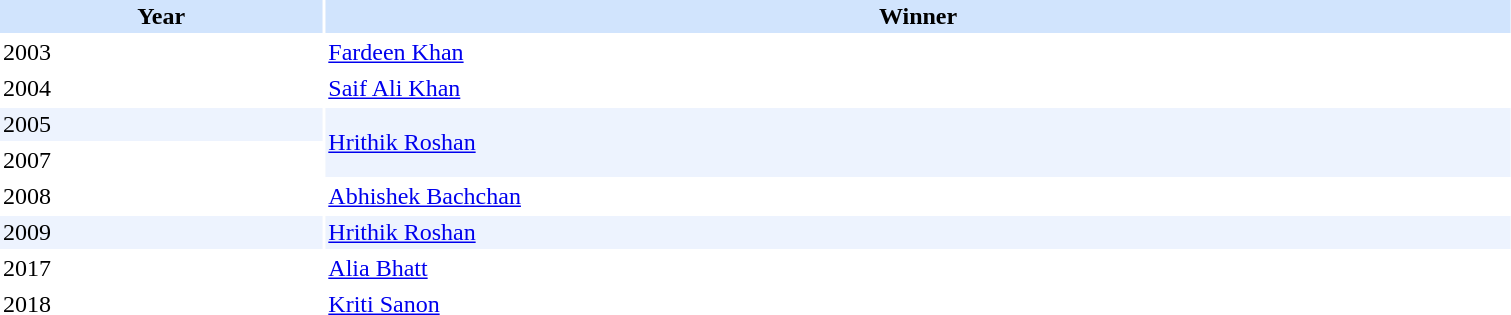<table cellspacing="2" cellpadding="2" border="0" width="80%">
<tr bgcolor="#d1e4fd">
<th>Year</th>
<th>Winner</th>
</tr>
<tr>
<td>2003</td>
<td><a href='#'>Fardeen Khan</a></td>
</tr>
<tr>
<td>2004</td>
<td><a href='#'>Saif Ali Khan</a></td>
</tr>
<tr bgcolor=#edf3fe>
<td>2005</td>
<td rowspan="2"><a href='#'>Hrithik Roshan</a></td>
</tr>
<tr>
<td>2007</td>
</tr>
<tr>
<td>2008</td>
<td><a href='#'>Abhishek Bachchan</a></td>
</tr>
<tr bgcolor=#edf3fe>
<td>2009</td>
<td><a href='#'>Hrithik Roshan</a></td>
</tr>
<tr>
<td>2017</td>
<td><a href='#'>Alia Bhatt</a></td>
</tr>
<tr>
<td>2018</td>
<td><a href='#'>Kriti Sanon</a></td>
</tr>
</table>
